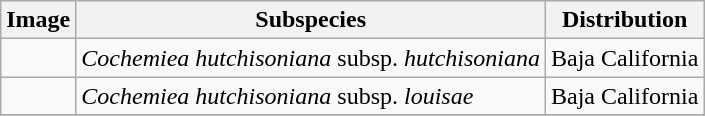<table class="wikitable ">
<tr>
<th>Image</th>
<th>Subspecies</th>
<th>Distribution</th>
</tr>
<tr>
<td></td>
<td><em>Cochemiea hutchisoniana</em> subsp. <em>hutchisoniana</em></td>
<td>Baja California</td>
</tr>
<tr>
<td></td>
<td><em>Cochemiea hutchisoniana</em> subsp. <em>louisae</em> </td>
<td>Baja California</td>
</tr>
<tr>
</tr>
</table>
